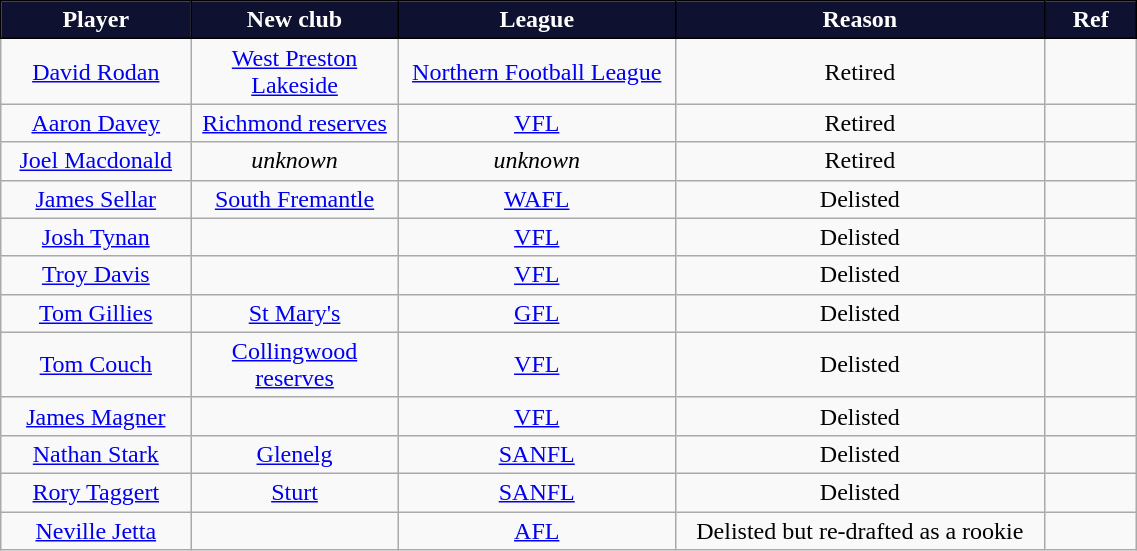<table class="wikitable" style="text-align:center; font-size:100%; width:60%;">
<tr style="color:#ffffff;">
<th style="background:#0F1131; border: solid black 1px; width: 10%">Player</th>
<th style="background:#0F1131; border: solid black 1px; width: 10%">New club</th>
<th style="background:#0F1131; border: solid black 1px; width: 15%">League</th>
<th style="background:#0F1131; border: solid black 1px; width: 20%">Reason</th>
<th style="background:#0F1131; border: solid black 1px; width: 5%">Ref</th>
</tr>
<tr>
<td><a href='#'>David Rodan</a></td>
<td><a href='#'>West Preston Lakeside</a></td>
<td><a href='#'>Northern Football League</a></td>
<td>Retired</td>
<td></td>
</tr>
<tr>
<td><a href='#'>Aaron Davey</a></td>
<td><a href='#'>Richmond reserves</a></td>
<td><a href='#'>VFL</a></td>
<td>Retired</td>
<td></td>
</tr>
<tr>
<td><a href='#'>Joel Macdonald</a></td>
<td><em>unknown</em></td>
<td><em>unknown</em></td>
<td>Retired</td>
<td></td>
</tr>
<tr>
<td><a href='#'>James Sellar</a></td>
<td><a href='#'>South Fremantle</a></td>
<td><a href='#'>WAFL</a></td>
<td>Delisted</td>
<td></td>
</tr>
<tr>
<td><a href='#'>Josh Tynan</a></td>
<td></td>
<td><a href='#'>VFL</a></td>
<td>Delisted</td>
<td></td>
</tr>
<tr>
<td><a href='#'>Troy Davis</a></td>
<td></td>
<td><a href='#'>VFL</a></td>
<td>Delisted</td>
<td></td>
</tr>
<tr>
<td><a href='#'>Tom Gillies</a></td>
<td><a href='#'>St Mary's</a></td>
<td><a href='#'>GFL</a></td>
<td>Delisted</td>
<td></td>
</tr>
<tr>
<td><a href='#'>Tom Couch</a></td>
<td><a href='#'>Collingwood reserves</a></td>
<td><a href='#'>VFL</a></td>
<td>Delisted</td>
<td></td>
</tr>
<tr>
<td><a href='#'>James Magner</a></td>
<td></td>
<td><a href='#'>VFL</a></td>
<td>Delisted</td>
<td></td>
</tr>
<tr>
<td><a href='#'>Nathan Stark</a></td>
<td><a href='#'>Glenelg</a></td>
<td><a href='#'>SANFL</a></td>
<td>Delisted</td>
<td></td>
</tr>
<tr>
<td><a href='#'>Rory Taggert</a></td>
<td><a href='#'>Sturt</a></td>
<td><a href='#'>SANFL</a></td>
<td>Delisted</td>
<td></td>
</tr>
<tr>
<td><a href='#'>Neville Jetta</a></td>
<td></td>
<td><a href='#'>AFL</a></td>
<td>Delisted but re-drafted as a rookie</td>
<td></td>
</tr>
</table>
